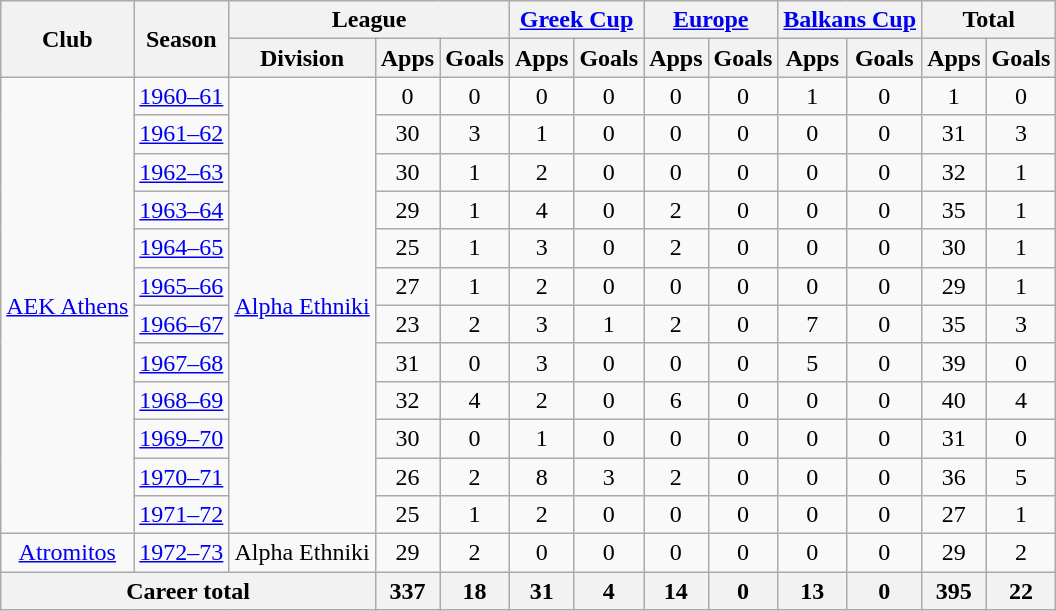<table class="wikitable" style="text-align:center">
<tr>
<th rowspan="2">Club</th>
<th rowspan="2">Season</th>
<th colspan="3">League</th>
<th colspan="2"><a href='#'>Greek Cup</a></th>
<th colspan="2"><a href='#'>Europe</a></th>
<th colspan="2"><a href='#'>Balkans Cup</a></th>
<th colspan="2">Total</th>
</tr>
<tr>
<th>Division</th>
<th>Apps</th>
<th>Goals</th>
<th>Apps</th>
<th>Goals</th>
<th>Apps</th>
<th>Goals</th>
<th>Apps</th>
<th>Goals</th>
<th>Apps</th>
<th>Goals</th>
</tr>
<tr>
<td rowspan="12"><a href='#'>AEK Athens</a></td>
<td><a href='#'>1960–61</a></td>
<td rowspan="12"><a href='#'>Alpha Ethniki</a></td>
<td>0</td>
<td>0</td>
<td>0</td>
<td>0</td>
<td>0</td>
<td>0</td>
<td>1</td>
<td>0</td>
<td>1</td>
<td>0</td>
</tr>
<tr>
<td><a href='#'>1961–62</a></td>
<td>30</td>
<td>3</td>
<td>1</td>
<td>0</td>
<td>0</td>
<td>0</td>
<td>0</td>
<td>0</td>
<td>31</td>
<td>3</td>
</tr>
<tr>
<td><a href='#'>1962–63</a></td>
<td>30</td>
<td>1</td>
<td>2</td>
<td>0</td>
<td>0</td>
<td>0</td>
<td>0</td>
<td>0</td>
<td>32</td>
<td>1</td>
</tr>
<tr>
<td><a href='#'>1963–64</a></td>
<td>29</td>
<td>1</td>
<td>4</td>
<td>0</td>
<td>2</td>
<td>0</td>
<td>0</td>
<td>0</td>
<td>35</td>
<td>1</td>
</tr>
<tr>
<td><a href='#'>1964–65</a></td>
<td>25</td>
<td>1</td>
<td>3</td>
<td>0</td>
<td>2</td>
<td>0</td>
<td>0</td>
<td>0</td>
<td>30</td>
<td>1</td>
</tr>
<tr>
<td><a href='#'>1965–66</a></td>
<td>27</td>
<td>1</td>
<td>2</td>
<td>0</td>
<td>0</td>
<td>0</td>
<td>0</td>
<td>0</td>
<td>29</td>
<td>1</td>
</tr>
<tr>
<td><a href='#'>1966–67</a></td>
<td>23</td>
<td>2</td>
<td>3</td>
<td>1</td>
<td>2</td>
<td>0</td>
<td>7</td>
<td>0</td>
<td>35</td>
<td>3</td>
</tr>
<tr>
<td><a href='#'>1967–68</a></td>
<td>31</td>
<td>0</td>
<td>3</td>
<td>0</td>
<td>0</td>
<td>0</td>
<td>5</td>
<td>0</td>
<td>39</td>
<td>0</td>
</tr>
<tr>
<td><a href='#'>1968–69</a></td>
<td>32</td>
<td>4</td>
<td>2</td>
<td>0</td>
<td>6</td>
<td>0</td>
<td>0</td>
<td>0</td>
<td>40</td>
<td>4</td>
</tr>
<tr>
<td><a href='#'>1969–70</a></td>
<td>30</td>
<td>0</td>
<td>1</td>
<td>0</td>
<td>0</td>
<td>0</td>
<td>0</td>
<td>0</td>
<td>31</td>
<td>0</td>
</tr>
<tr>
<td><a href='#'>1970–71</a></td>
<td>26</td>
<td>2</td>
<td>8</td>
<td>3</td>
<td>2</td>
<td>0</td>
<td>0</td>
<td>0</td>
<td>36</td>
<td>5</td>
</tr>
<tr>
<td><a href='#'>1971–72</a></td>
<td>25</td>
<td>1</td>
<td>2</td>
<td>0</td>
<td>0</td>
<td>0</td>
<td>0</td>
<td>0</td>
<td>27</td>
<td>1</td>
</tr>
<tr>
<td><a href='#'>Atromitos</a></td>
<td><a href='#'>1972–73</a></td>
<td>Alpha Ethniki</td>
<td>29</td>
<td>2</td>
<td>0</td>
<td>0</td>
<td>0</td>
<td>0</td>
<td>0</td>
<td>0</td>
<td>29</td>
<td>2</td>
</tr>
<tr>
<th colspan="3">Career total</th>
<th>337</th>
<th>18</th>
<th>31</th>
<th>4</th>
<th>14</th>
<th>0</th>
<th>13</th>
<th>0</th>
<th>395</th>
<th>22</th>
</tr>
</table>
